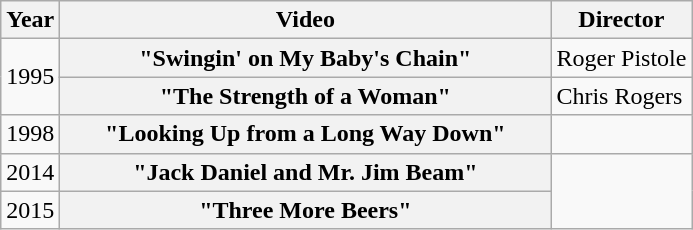<table class="wikitable plainrowheaders">
<tr>
<th>Year</th>
<th style="width:20em;">Video</th>
<th>Director</th>
</tr>
<tr>
<td rowspan="2">1995</td>
<th scope="row">"Swingin' on My Baby's Chain"</th>
<td>Roger Pistole</td>
</tr>
<tr>
<th scope="row">"The Strength of a Woman"</th>
<td>Chris Rogers</td>
</tr>
<tr>
<td>1998</td>
<th scope="row">"Looking Up from a Long Way Down"</th>
<td></td>
</tr>
<tr>
<td>2014</td>
<th scope="row">"Jack Daniel and Mr. Jim Beam"</th>
</tr>
<tr>
<td>2015</td>
<th scope="row">"Three More Beers"</th>
</tr>
</table>
